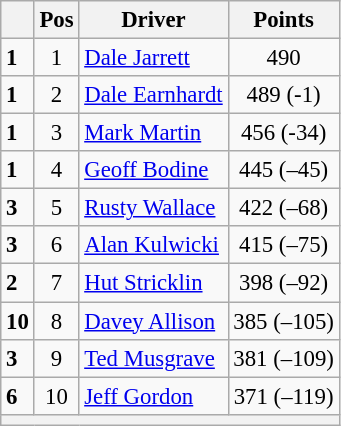<table class="wikitable" style="font-size: 95%;">
<tr>
<th></th>
<th>Pos</th>
<th>Driver</th>
<th>Points</th>
</tr>
<tr>
<td align="left"> <strong>1</strong></td>
<td style="text-align:center;">1</td>
<td><a href='#'>Dale Jarrett</a></td>
<td style="text-align:center;">490</td>
</tr>
<tr>
<td align="left"> <strong>1</strong></td>
<td style="text-align:center;">2</td>
<td><a href='#'>Dale Earnhardt</a></td>
<td style="text-align:center;">489 (-1)</td>
</tr>
<tr>
<td align="left"> <strong>1</strong></td>
<td style="text-align:center;">3</td>
<td><a href='#'>Mark Martin</a></td>
<td style="text-align:center;">456 (-34)</td>
</tr>
<tr>
<td align="left"> <strong>1</strong></td>
<td style="text-align:center;">4</td>
<td><a href='#'>Geoff Bodine</a></td>
<td style="text-align:center;">445 (–45)</td>
</tr>
<tr>
<td align="left"> <strong>3</strong></td>
<td style="text-align:center;">5</td>
<td><a href='#'>Rusty Wallace</a></td>
<td style="text-align:center;">422 (–68)</td>
</tr>
<tr>
<td align="left"> <strong>3</strong></td>
<td style="text-align:center;">6</td>
<td><a href='#'>Alan Kulwicki</a></td>
<td style="text-align:center;">415 (–75)</td>
</tr>
<tr>
<td align="left"> <strong>2</strong></td>
<td style="text-align:center;">7</td>
<td><a href='#'>Hut Stricklin</a></td>
<td style="text-align:center;">398 (–92)</td>
</tr>
<tr>
<td align="left"> <strong>10</strong></td>
<td style="text-align:center;">8</td>
<td><a href='#'>Davey Allison</a></td>
<td style="text-align:center;">385 (–105)</td>
</tr>
<tr>
<td align="left"> <strong>3</strong></td>
<td style="text-align:center;">9</td>
<td><a href='#'>Ted Musgrave</a></td>
<td style="text-align:center;">381 (–109)</td>
</tr>
<tr>
<td align="left"> <strong>6</strong></td>
<td style="text-align:center;">10</td>
<td><a href='#'>Jeff Gordon</a></td>
<td style="text-align:center;">371 (–119)</td>
</tr>
<tr class="sortbottom">
<th colspan="9"></th>
</tr>
</table>
